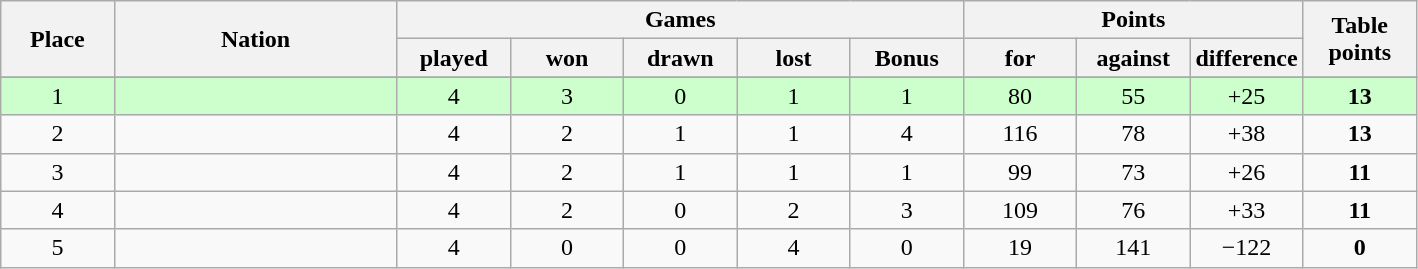<table class="wikitable">
<tr>
<th rowspan=2 width="8%">Place</th>
<th rowspan=2 width="20%">Nation</th>
<th colspan=5 width="40%">Games</th>
<th colspan=3 width="24%">Points</th>
<th rowspan=2 width="10%">Table<br>points</th>
</tr>
<tr>
<th width="8%">played</th>
<th width="8%">won</th>
<th width="8%">drawn</th>
<th width="8%">lost</th>
<th width="8%">Bonus</th>
<th width="8%">for</th>
<th width="8%">against</th>
<th width="8%">difference</th>
</tr>
<tr>
</tr>
<tr align=center bgcolor="#ccffcc">
<td>1</td>
<td align=left></td>
<td>4</td>
<td>3</td>
<td>0</td>
<td>1</td>
<td>1</td>
<td>80</td>
<td>55</td>
<td>+25</td>
<td><strong>13</strong></td>
</tr>
<tr align=center>
<td>2</td>
<td align=left></td>
<td>4</td>
<td>2</td>
<td>1</td>
<td>1</td>
<td>4</td>
<td>116</td>
<td>78</td>
<td>+38</td>
<td><strong>13</strong></td>
</tr>
<tr align=center>
<td>3</td>
<td align=left></td>
<td>4</td>
<td>2</td>
<td>1</td>
<td>1</td>
<td>1</td>
<td>99</td>
<td>73</td>
<td>+26</td>
<td><strong>11</strong></td>
</tr>
<tr align=center>
<td>4</td>
<td align=left></td>
<td>4</td>
<td>2</td>
<td>0</td>
<td>2</td>
<td>3</td>
<td>109</td>
<td>76</td>
<td>+33</td>
<td><strong>11</strong></td>
</tr>
<tr align=center>
<td>5</td>
<td align=left></td>
<td>4</td>
<td>0</td>
<td>0</td>
<td>4</td>
<td>0</td>
<td>19</td>
<td>141</td>
<td>−122</td>
<td><strong>0</strong></td>
</tr>
</table>
